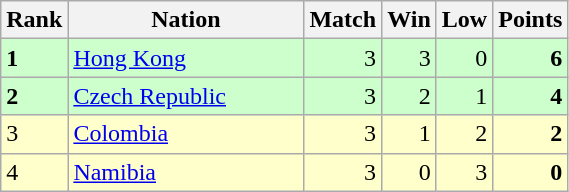<table class="wikitable">
<tr>
<th width=20>Rank</th>
<th width=150>Nation</th>
<th width=20>Match</th>
<th width=20>Win</th>
<th width=20>Low</th>
<th width=20>Points</th>
</tr>
<tr align="right" style="background:#ccffcc;">
<td align="left"><strong>1</strong></td>
<td align="left"> <a href='#'>Hong Kong</a></td>
<td>3</td>
<td>3</td>
<td>0</td>
<td><strong>6</strong></td>
</tr>
<tr align="right" style="background:#ccffcc;">
<td align="left"><strong>2</strong></td>
<td align="left"> <a href='#'>Czech Republic</a></td>
<td>3</td>
<td>2</td>
<td>1</td>
<td><strong>4</strong></td>
</tr>
<tr align="right" style="background:#ffffcc;">
<td align="left">3</td>
<td align="left"> <a href='#'>Colombia</a></td>
<td>3</td>
<td>1</td>
<td>2</td>
<td><strong>2</strong></td>
</tr>
<tr align="right" style="background:#ffffcc;">
<td align="left">4</td>
<td align="left"> <a href='#'>Namibia</a></td>
<td>3</td>
<td>0</td>
<td>3</td>
<td><strong>0</strong></td>
</tr>
</table>
